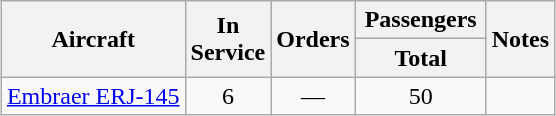<table class="wikitable" style="border-collapse:collapse;margin:1em auto;">
<tr>
<th rowspan="2">Aircraft</th>
<th rowspan="2" style="width:35pt;">In Service</th>
<th rowspan="2" style="width:35pt;">Orders</th>
<th rowapan="2" style="width:60pt;">Passengers</th>
<th rowspan="2">Notes</th>
</tr>
<tr>
<th style="width:60pt;">Total</th>
</tr>
<tr>
<td><a href='#'>Embraer ERJ-145</a></td>
<td align=center>6</td>
<td align=center>—</td>
<td align=center>50</td>
<td></td>
</tr>
</table>
